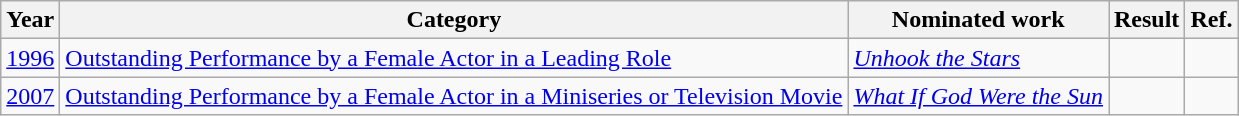<table class="wikitable">
<tr>
<th>Year</th>
<th>Category</th>
<th>Nominated work</th>
<th>Result</th>
<th>Ref.</th>
</tr>
<tr>
<td><a href='#'>1996</a></td>
<td><a href='#'>Outstanding Performance by a Female Actor in a Leading Role</a></td>
<td><em><a href='#'>Unhook the Stars</a></em></td>
<td></td>
<td align="center"></td>
</tr>
<tr>
<td><a href='#'>2007</a></td>
<td><a href='#'>Outstanding Performance by a Female Actor in a Miniseries or Television Movie</a></td>
<td><em><a href='#'>What If God Were the Sun</a></em></td>
<td></td>
<td align="center"></td>
</tr>
</table>
